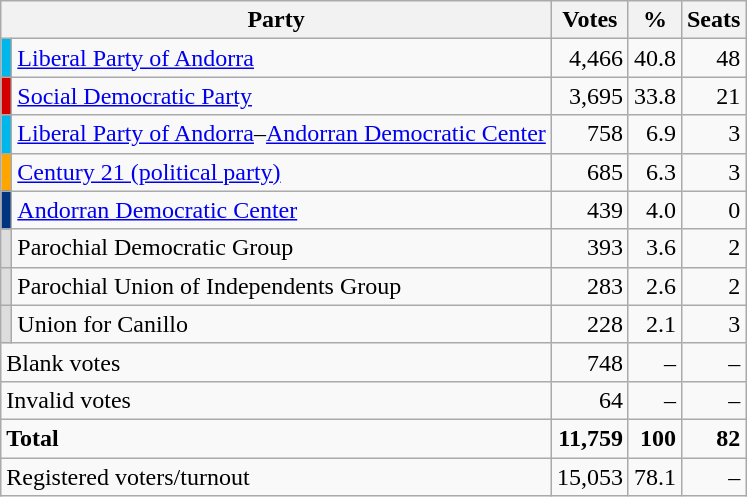<table class=wikitable style=text-align:right>
<tr>
<th colspan=2>Party</th>
<th>Votes</th>
<th>%</th>
<th>Seats</th>
</tr>
<tr>
<td bgcolor="#00B7EB"></td>
<td align=left><a href='#'>Liberal Party of Andorra</a></td>
<td>4,466</td>
<td>40.8</td>
<td>48</td>
</tr>
<tr>
<td bgcolor="#d40000"></td>
<td align=left><a href='#'>Social Democratic Party</a></td>
<td>3,695</td>
<td>33.8</td>
<td>21</td>
</tr>
<tr>
<td bgcolor="#00B7EB"></td>
<td align=left><a href='#'>Liberal Party of Andorra</a>–<a href='#'>Andorran Democratic Center</a></td>
<td>758</td>
<td>6.9</td>
<td>3</td>
</tr>
<tr>
<td bgcolor="#ffa500"></td>
<td align=left><a href='#'>Century 21 (political party)</a></td>
<td>685</td>
<td>6.3</td>
<td>3</td>
</tr>
<tr>
<td bgcolor="#003380"></td>
<td align=left><a href='#'>Andorran Democratic Center</a></td>
<td>439</td>
<td>4.0</td>
<td>0</td>
</tr>
<tr>
<td bgcolor="#DDDDDD"></td>
<td align=left>Parochial Democratic Group</td>
<td>393</td>
<td>3.6</td>
<td>2</td>
</tr>
<tr>
<td bgcolor="#DDDDDD"></td>
<td align=left>Parochial Union of Independents Group</td>
<td>283</td>
<td>2.6</td>
<td>2</td>
</tr>
<tr>
<td bgcolor="#DDDDDD"></td>
<td align=left>Union for Canillo</td>
<td>228</td>
<td>2.1</td>
<td>3</td>
</tr>
<tr>
<td colspan=2 align=left>Blank votes</td>
<td>748</td>
<td>–</td>
<td>–</td>
</tr>
<tr>
<td colspan=2 align=left>Invalid votes</td>
<td>64</td>
<td>–</td>
<td>–</td>
</tr>
<tr style="font-weight:bold">
<td colspan=2 align=left>Total</td>
<td>11,759</td>
<td>100</td>
<td>82</td>
</tr>
<tr>
<td colspan=2 align=left>Registered voters/turnout</td>
<td>15,053</td>
<td>78.1</td>
<td>–</td>
</tr>
</table>
